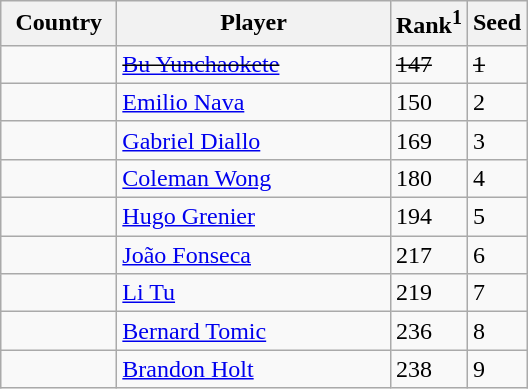<table class="sortable wikitable">
<tr>
<th width="70">Country</th>
<th width="175">Player</th>
<th>Rank<sup>1</sup></th>
<th>Seed</th>
</tr>
<tr>
<td><s></s></td>
<td><s><a href='#'>Bu Yunchaokete</a></s></td>
<td><s>147</s></td>
<td><s>1</s></td>
</tr>
<tr>
<td></td>
<td><a href='#'>Emilio Nava</a></td>
<td>150</td>
<td>2</td>
</tr>
<tr>
<td></td>
<td><a href='#'>Gabriel Diallo</a></td>
<td>169</td>
<td>3</td>
</tr>
<tr>
<td></td>
<td><a href='#'>Coleman Wong</a></td>
<td>180</td>
<td>4</td>
</tr>
<tr>
<td></td>
<td><a href='#'>Hugo Grenier</a></td>
<td>194</td>
<td>5</td>
</tr>
<tr>
<td></td>
<td><a href='#'>João Fonseca</a></td>
<td>217</td>
<td>6</td>
</tr>
<tr>
<td></td>
<td><a href='#'>Li Tu</a></td>
<td>219</td>
<td>7</td>
</tr>
<tr>
<td></td>
<td><a href='#'>Bernard Tomic</a></td>
<td>236</td>
<td>8</td>
</tr>
<tr>
<td></td>
<td><a href='#'>Brandon Holt</a></td>
<td>238</td>
<td>9</td>
</tr>
</table>
